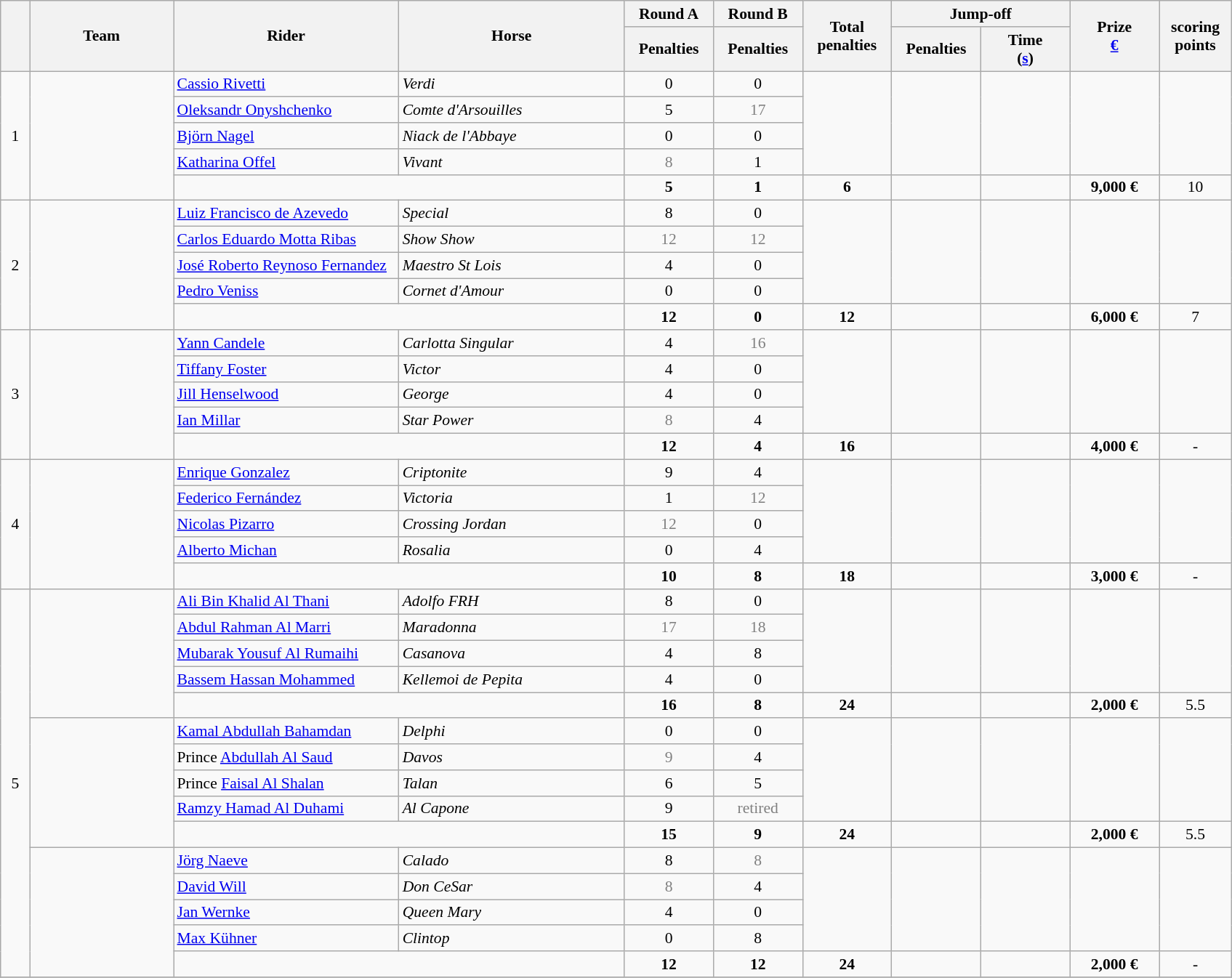<table class="wikitable" style="font-size: 90%">
<tr>
<th rowspan=2 width=20></th>
<th rowspan=2 width=125>Team</th>
<th rowspan=2 width=200>Rider</th>
<th rowspan=2 width=200>Horse</th>
<th>Round A</th>
<th>Round B</th>
<th rowspan=2 width=75>Total penalties</th>
<th colspan=2>Jump-off</th>
<th rowspan=2 width=75>Prize<br><a href='#'>€</a></th>
<th rowspan=2 width=60>scoring<br>points</th>
</tr>
<tr>
<th width=75>Penalties</th>
<th width=75>Penalties</th>
<th width=75>Penalties</th>
<th width=75>Time<br>(<a href='#'>s</a>)</th>
</tr>
<tr>
<td rowspan=5 align=center>1</td>
<td rowspan=5></td>
<td><a href='#'>Cassio Rivetti</a></td>
<td><em>Verdi</em></td>
<td align=center>0</td>
<td align=center>0</td>
<td rowspan=4></td>
<td rowspan=4></td>
<td rowspan=4></td>
<td rowspan=4></td>
</tr>
<tr>
<td><a href='#'>Oleksandr Onyshchenko</a></td>
<td><em>Comte d'Arsouilles</em></td>
<td align=center>5</td>
<td align=center style=color:gray>17</td>
</tr>
<tr>
<td><a href='#'>Björn Nagel</a></td>
<td><em>Niack de l'Abbaye</em></td>
<td align=center>0</td>
<td align=center>0</td>
</tr>
<tr>
<td><a href='#'>Katharina Offel</a></td>
<td><em>Vivant</em></td>
<td align=center style=color:gray>8</td>
<td align=center>1</td>
</tr>
<tr>
<td colspan=2></td>
<td align=center><strong>5</strong></td>
<td align=center><strong>1</strong></td>
<td align=center><strong>6</strong></td>
<td></td>
<td></td>
<td align=center><strong>9,000 €</strong></td>
<td align=center>10</td>
</tr>
<tr>
<td rowspan=5 align=center>2</td>
<td rowspan=5></td>
<td><a href='#'>Luiz Francisco de Azevedo</a></td>
<td><em>Special</em></td>
<td align=center>8</td>
<td align=center>0</td>
<td rowspan=4></td>
<td rowspan=4></td>
<td rowspan=4></td>
<td rowspan=4></td>
<td rowspan=4></td>
</tr>
<tr>
<td><a href='#'>Carlos Eduardo Motta Ribas</a></td>
<td><em>Show Show</em></td>
<td align=center style=color:gray>12</td>
<td align=center style=color:gray>12</td>
</tr>
<tr>
<td><a href='#'>José Roberto Reynoso Fernandez</a></td>
<td><em>Maestro St Lois</em></td>
<td align=center>4</td>
<td align=center>0</td>
</tr>
<tr>
<td><a href='#'>Pedro Veniss</a></td>
<td><em>Cornet d'Amour</em></td>
<td align=center>0</td>
<td align=center>0</td>
</tr>
<tr>
<td colspan=2></td>
<td align=center><strong>12</strong></td>
<td align=center><strong>0</strong></td>
<td align=center><strong>12</strong></td>
<td></td>
<td></td>
<td align=center><strong>6,000 €</strong></td>
<td align=center>7</td>
</tr>
<tr>
<td rowspan=5 align=center>3</td>
<td rowspan=5></td>
<td><a href='#'>Yann Candele</a></td>
<td><em>Carlotta Singular</em></td>
<td align=center>4</td>
<td align=center style=color:gray>16</td>
<td rowspan=4></td>
<td rowspan=4></td>
<td rowspan=4></td>
<td rowspan=4></td>
<td rowspan=4></td>
</tr>
<tr>
<td><a href='#'>Tiffany Foster</a></td>
<td><em>Victor</em></td>
<td align=center>4</td>
<td align=center>0</td>
</tr>
<tr>
<td><a href='#'>Jill Henselwood</a></td>
<td><em>George</em></td>
<td align=center>4</td>
<td align=center>0</td>
</tr>
<tr>
<td><a href='#'>Ian Millar</a></td>
<td><em>Star Power</em></td>
<td align=center style=color:gray>8</td>
<td align=center>4</td>
</tr>
<tr>
<td colspan=2></td>
<td align=center><strong>12</strong></td>
<td align=center><strong>4</strong></td>
<td align=center><strong>16</strong></td>
<td></td>
<td></td>
<td align=center><strong>4,000 €</strong></td>
<td align=center>-</td>
</tr>
<tr>
<td rowspan=5 align=center>4</td>
<td rowspan=5></td>
<td><a href='#'>Enrique Gonzalez</a></td>
<td><em>Criptonite</em></td>
<td align=center>9</td>
<td align=center>4</td>
<td rowspan=4></td>
<td rowspan=4></td>
<td rowspan=4></td>
<td rowspan=4></td>
<td rowspan=4></td>
</tr>
<tr>
<td><a href='#'>Federico Fernández</a></td>
<td><em>Victoria</em></td>
<td align=center>1</td>
<td align=center style=color:gray>12</td>
</tr>
<tr>
<td><a href='#'>Nicolas Pizarro</a></td>
<td><em>Crossing Jordan</em></td>
<td align=center style=color:gray>12</td>
<td align=center>0</td>
</tr>
<tr>
<td><a href='#'>Alberto Michan</a></td>
<td><em>Rosalia</em></td>
<td align=center>0</td>
<td align=center>4</td>
</tr>
<tr>
<td colspan=2></td>
<td align=center><strong>10</strong></td>
<td align=center><strong>8</strong></td>
<td align=center><strong>18</strong></td>
<td></td>
<td></td>
<td align=center><strong>3,000 €</strong></td>
<td align=center>-</td>
</tr>
<tr>
<td rowspan=15 align=center>5</td>
<td rowspan=5></td>
<td><a href='#'>Ali Bin Khalid Al Thani</a></td>
<td><em>Adolfo FRH</em></td>
<td align=center>8</td>
<td align=center>0</td>
<td rowspan=4></td>
<td rowspan=4></td>
<td rowspan=4></td>
<td rowspan=4></td>
<td rowspan=4></td>
</tr>
<tr>
<td><a href='#'>Abdul Rahman Al Marri</a></td>
<td><em>Maradonna</em></td>
<td align=center style=color:gray>17</td>
<td align=center style=color:gray>18</td>
</tr>
<tr>
<td><a href='#'>Mubarak Yousuf Al Rumaihi</a></td>
<td><em>Casanova</em></td>
<td align=center>4</td>
<td align=center>8</td>
</tr>
<tr>
<td><a href='#'>Bassem Hassan Mohammed</a></td>
<td><em>Kellemoi de Pepita</em></td>
<td align=center>4</td>
<td align=center>0</td>
</tr>
<tr>
<td colspan=2></td>
<td align=center><strong>16</strong></td>
<td align=center><strong>8</strong></td>
<td align=center><strong>24</strong></td>
<td></td>
<td></td>
<td align=center><strong>2,000 €</strong></td>
<td align=center>5.5</td>
</tr>
<tr>
<td rowspan=5></td>
<td><a href='#'>Kamal Abdullah Bahamdan</a></td>
<td><em>Delphi</em></td>
<td align=center>0</td>
<td align=center>0</td>
<td rowspan=4></td>
<td rowspan=4></td>
<td rowspan=4></td>
<td rowspan=4></td>
<td rowspan=4></td>
</tr>
<tr>
<td>Prince <a href='#'>Abdullah Al Saud</a></td>
<td><em>Davos</em></td>
<td align=center style=color:gray>9</td>
<td align=center>4</td>
</tr>
<tr>
<td>Prince <a href='#'>Faisal Al Shalan</a></td>
<td><em>Talan</em></td>
<td align=center>6</td>
<td align=center>5</td>
</tr>
<tr>
<td><a href='#'>Ramzy Hamad Al Duhami</a></td>
<td><em>Al Capone</em></td>
<td align=center>9</td>
<td align=center style=color:gray>retired</td>
</tr>
<tr>
<td colspan=2></td>
<td align=center><strong>15</strong></td>
<td align=center><strong>9</strong></td>
<td align=center><strong>24</strong></td>
<td></td>
<td></td>
<td align=center><strong>2,000 €</strong></td>
<td align=center>5.5</td>
</tr>
<tr>
<td rowspan=5></td>
<td><a href='#'>Jörg Naeve</a></td>
<td><em>Calado</em></td>
<td align=center>8</td>
<td align=center style=color:gray>8</td>
<td rowspan=4></td>
<td rowspan=4></td>
<td rowspan=4></td>
<td rowspan=4></td>
<td rowspan=4></td>
</tr>
<tr>
<td><a href='#'>David Will</a></td>
<td><em>Don CeSar</em></td>
<td align=center style=color:gray>8</td>
<td align=center>4</td>
</tr>
<tr>
<td><a href='#'>Jan Wernke</a></td>
<td><em>Queen Mary</em></td>
<td align=center>4</td>
<td align=center>0</td>
</tr>
<tr>
<td><a href='#'>Max Kühner</a></td>
<td><em>Clintop</em></td>
<td align=center>0</td>
<td align=center>8</td>
</tr>
<tr>
<td colspan=2></td>
<td align=center><strong>12</strong></td>
<td align=center><strong>12</strong></td>
<td align=center><strong>24</strong></td>
<td></td>
<td></td>
<td align=center><strong>2,000 €</strong></td>
<td align=center>-</td>
</tr>
<tr>
</tr>
</table>
